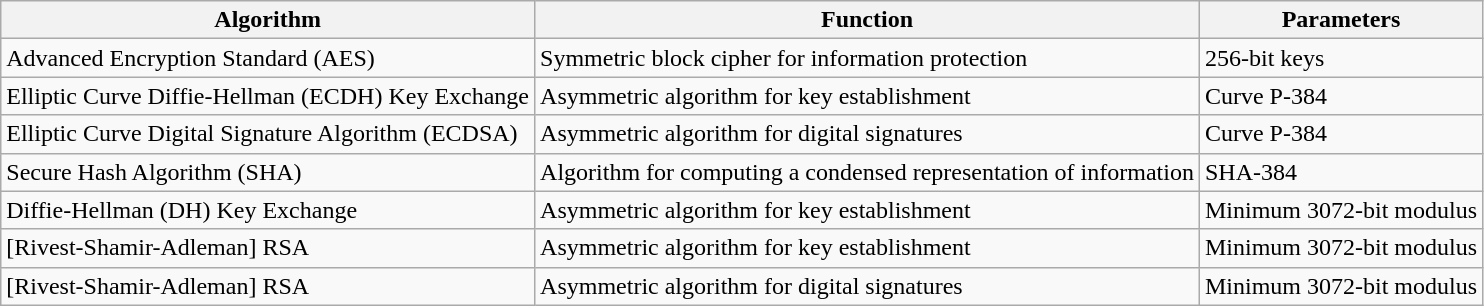<table class="wikitable">
<tr>
<th>Algorithm</th>
<th>Function</th>
<th>Parameters</th>
</tr>
<tr>
<td>Advanced Encryption Standard (AES)</td>
<td>Symmetric block cipher for information protection</td>
<td>256-bit keys</td>
</tr>
<tr>
<td>Elliptic Curve Diffie-Hellman (ECDH) Key Exchange</td>
<td>Asymmetric algorithm for key establishment</td>
<td>Curve P-384</td>
</tr>
<tr>
<td>Elliptic Curve Digital Signature Algorithm (ECDSA)</td>
<td>Asymmetric algorithm for digital signatures</td>
<td>Curve P-384</td>
</tr>
<tr>
<td>Secure Hash Algorithm (SHA)</td>
<td>Algorithm for computing a condensed representation of information</td>
<td>SHA-384</td>
</tr>
<tr>
<td>Diffie-Hellman (DH) Key Exchange</td>
<td>Asymmetric algorithm for key establishment</td>
<td>Minimum 3072-bit modulus</td>
</tr>
<tr>
<td>[Rivest-Shamir-Adleman] RSA</td>
<td>Asymmetric algorithm for key establishment</td>
<td>Minimum 3072-bit modulus</td>
</tr>
<tr>
<td>[Rivest-Shamir-Adleman] RSA</td>
<td>Asymmetric algorithm for digital signatures</td>
<td>Minimum 3072-bit modulus</td>
</tr>
</table>
